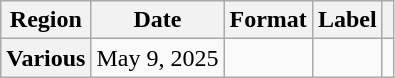<table class="wikitable plainrowheaders">
<tr>
<th>Region</th>
<th>Date</th>
<th>Format</th>
<th>Label</th>
<th></th>
</tr>
<tr>
<th scope="row">Various</th>
<td>May 9, 2025</td>
<td></td>
<td></td>
<td></td>
</tr>
</table>
